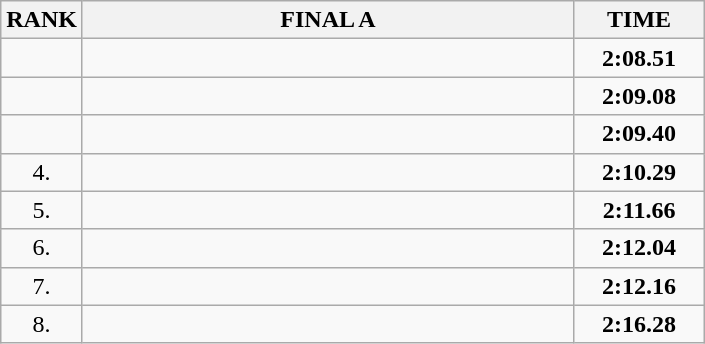<table class="wikitable">
<tr>
<th>RANK</th>
<th style="width: 20em">FINAL A</th>
<th style="width: 5em">TIME</th>
</tr>
<tr>
<td align="center"></td>
<td></td>
<td align="center"><strong>2:08.51</strong></td>
</tr>
<tr>
<td align="center"></td>
<td></td>
<td align="center"><strong>2:09.08</strong></td>
</tr>
<tr>
<td align="center"></td>
<td></td>
<td align="center"><strong>2:09.40</strong></td>
</tr>
<tr>
<td align="center">4.</td>
<td></td>
<td align="center"><strong>2:10.29</strong></td>
</tr>
<tr>
<td align="center">5.</td>
<td></td>
<td align="center"><strong>2:11.66</strong></td>
</tr>
<tr>
<td align="center">6.</td>
<td></td>
<td align="center"><strong>2:12.04</strong></td>
</tr>
<tr>
<td align="center">7.</td>
<td></td>
<td align="center"><strong>2:12.16</strong></td>
</tr>
<tr>
<td align="center">8.</td>
<td></td>
<td align="center"><strong>2:16.28</strong></td>
</tr>
</table>
